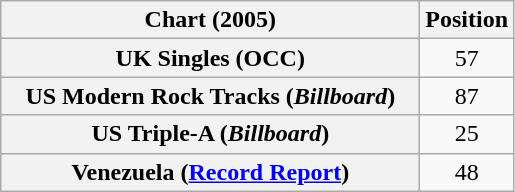<table class="wikitable sortable plainrowheaders" style="text-align:center">
<tr>
<th scope="col" style="width:17em;">Chart (2005)</th>
<th scope="col">Position</th>
</tr>
<tr>
<th scope="row">UK Singles (OCC)</th>
<td>57</td>
</tr>
<tr>
<th scope="row">US Modern Rock Tracks (<em>Billboard</em>)</th>
<td>87</td>
</tr>
<tr>
<th scope="row">US Triple-A (<em>Billboard</em>)</th>
<td>25</td>
</tr>
<tr>
<th scope="row">Venezuela (<a href='#'>Record Report</a>)</th>
<td>48</td>
</tr>
</table>
